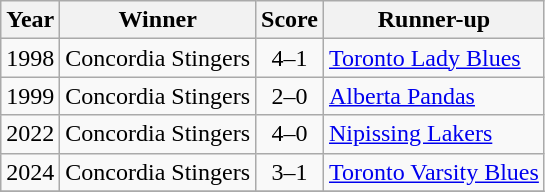<table class="wikitable">
<tr>
<th>Year</th>
<th>Winner</th>
<th>Score</th>
<th>Runner-up</th>
</tr>
<tr>
<td>1998</td>
<td>Concordia Stingers</td>
<td align=center>4–1</td>
<td><a href='#'>Toronto Lady Blues</a></td>
</tr>
<tr>
<td>1999</td>
<td>Concordia Stingers</td>
<td align=center>2–0</td>
<td><a href='#'>Alberta Pandas</a></td>
</tr>
<tr>
<td>2022</td>
<td>Concordia Stingers</td>
<td align=center>4–0</td>
<td><a href='#'>Nipissing Lakers</a></td>
</tr>
<tr>
<td>2024</td>
<td>Concordia Stingers</td>
<td align=center>3–1</td>
<td><a href='#'>Toronto Varsity Blues</a></td>
</tr>
<tr>
</tr>
</table>
